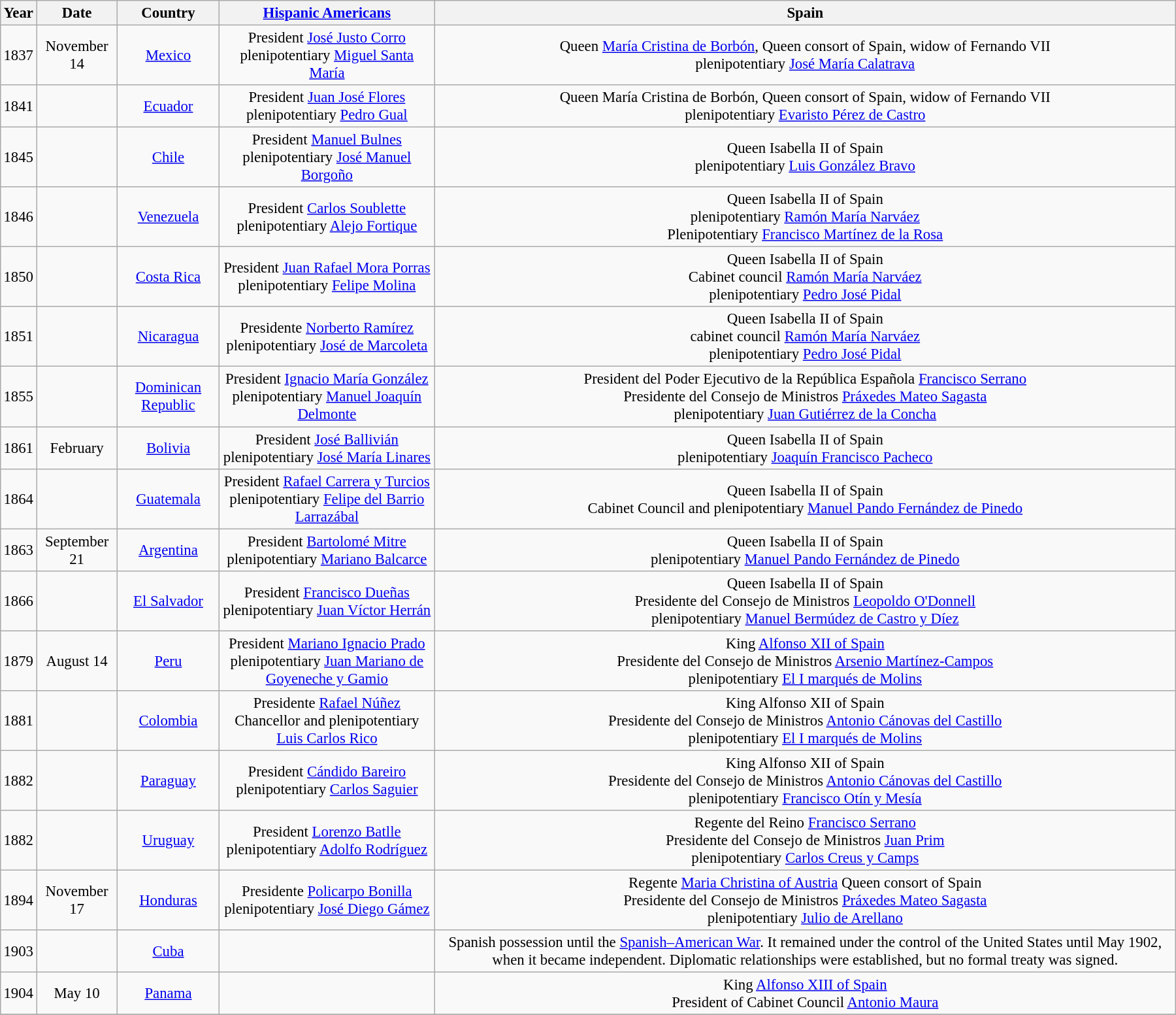<table class="wikitable"" style="font-size: 95%; text-align: center; margin:1em auto;" width=95%>
<tr>
<th>Year</th>
<th>Date</th>
<th>Country</th>
<th><a href='#'>Hispanic Americans</a></th>
<th>Spain</th>
</tr>
<tr>
<td>1837</td>
<td>November 14</td>
<td><a href='#'>Mexico</a> <br></td>
<td>President <a href='#'>José Justo Corro</a><br>plenipotentiary <a href='#'>Miguel Santa María</a></td>
<td>Queen <a href='#'>María Cristina de Borbón</a>, Queen consort of Spain, widow of Fernando VII<br>plenipotentiary <a href='#'>José María Calatrava</a></td>
</tr>
<tr>
<td>1841</td>
<td></td>
<td><a href='#'>Ecuador</a> <br> </td>
<td>President <a href='#'>Juan José Flores</a><br>plenipotentiary <a href='#'>Pedro Gual</a></td>
<td>Queen María Cristina de Borbón, Queen consort of Spain, widow of Fernando VII<br>plenipotentiary <a href='#'>Evaristo Pérez de Castro</a></td>
</tr>
<tr>
<td>1845</td>
<td></td>
<td><a href='#'>Chile</a><br></td>
<td>President <a href='#'>Manuel Bulnes</a><br>plenipotentiary <a href='#'>José Manuel Borgoño</a></td>
<td>Queen Isabella II of Spain<br>plenipotentiary <a href='#'>Luis González Bravo</a></td>
</tr>
<tr>
<td>1846</td>
<td></td>
<td><a href='#'>Venezuela</a> <br> </td>
<td>President <a href='#'>Carlos Soublette</a><br>plenipotentiary <a href='#'>Alejo Fortique</a></td>
<td>Queen Isabella II of Spain<br>plenipotentiary <a href='#'>Ramón María Narváez</a><br>Plenipotentiary <a href='#'>Francisco Martínez de la Rosa</a></td>
</tr>
<tr>
<td>1850</td>
<td></td>
<td><a href='#'>Costa Rica</a> <br> </td>
<td>President <a href='#'>Juan Rafael Mora Porras</a><br>plenipotentiary <a href='#'>Felipe Molina</a></td>
<td>Queen Isabella II of Spain<br>Cabinet council <a href='#'>Ramón María Narváez</a><br>plenipotentiary <a href='#'>Pedro José Pidal</a></td>
</tr>
<tr>
<td>1851</td>
<td></td>
<td><a href='#'>Nicaragua</a> <br> </td>
<td>Presidente <a href='#'>Norberto Ramírez</a><br>plenipotentiary <a href='#'>José de Marcoleta</a></td>
<td>Queen Isabella II of Spain<br>cabinet council <a href='#'>Ramón María Narváez</a><br>plenipotentiary <a href='#'>Pedro José Pidal</a></td>
</tr>
<tr>
<td>1855</td>
<td></td>
<td><a href='#'>Dominican Republic</a> <br> </td>
<td>President <a href='#'>Ignacio María González</a><br>plenipotentiary <a href='#'>Manuel Joaquín Delmonte</a></td>
<td>President del Poder Ejecutivo de la República Española <a href='#'>Francisco Serrano</a><br>Presidente del Consejo de Ministros <a href='#'>Práxedes Mateo Sagasta</a><br>plenipotentiary <a href='#'>Juan Gutiérrez de la Concha</a></td>
</tr>
<tr>
<td>1861</td>
<td>February</td>
<td><a href='#'>Bolivia</a> <br></td>
<td>President <a href='#'>José Ballivián</a><br>plenipotentiary <a href='#'>José María Linares</a></td>
<td>Queen Isabella II of Spain<br>plenipotentiary <a href='#'>Joaquín Francisco Pacheco</a></td>
</tr>
<tr>
<td>1864</td>
<td></td>
<td><a href='#'>Guatemala</a> <br> </td>
<td>President <a href='#'>Rafael Carrera y Turcios</a><br>plenipotentiary <a href='#'>Felipe del Barrio Larrazábal</a></td>
<td>Queen Isabella II of Spain<br>Cabinet Council and plenipotentiary <a href='#'>Manuel Pando Fernández de Pinedo</a></td>
</tr>
<tr>
<td>1863</td>
<td>September 21</td>
<td><a href='#'>Argentina</a> <br> </td>
<td>President <a href='#'>Bartolomé Mitre</a><br>plenipotentiary <a href='#'>Mariano Balcarce</a></td>
<td>Queen Isabella II of Spain<br>plenipotentiary <a href='#'>Manuel Pando Fernández de Pinedo</a></td>
</tr>
<tr>
<td>1866</td>
<td></td>
<td><a href='#'>El Salvador</a> <br> </td>
<td>President <a href='#'>Francisco Dueñas</a><br>plenipotentiary <a href='#'>Juan Víctor Herrán</a></td>
<td>Queen Isabella II of Spain<br>Presidente del Consejo de Ministros <a href='#'>Leopoldo O'Donnell</a><br>plenipotentiary <a href='#'>Manuel Bermúdez de Castro y Díez</a></td>
</tr>
<tr>
<td>1879</td>
<td>August 14</td>
<td><a href='#'>Peru</a><br></td>
<td>President <a href='#'>Mariano Ignacio Prado</a><br>plenipotentiary <a href='#'>Juan Mariano de Goyeneche y Gamio</a></td>
<td>King <a href='#'>Alfonso XII of Spain</a><br>Presidente del Consejo de Ministros <a href='#'>Arsenio Martínez-Campos</a><br>plenipotentiary <a href='#'>El I marqués de Molins</a></td>
</tr>
<tr>
<td>1881</td>
<td></td>
<td><a href='#'>Colombia</a> <br> </td>
<td>Presidente <a href='#'>Rafael Núñez</a><br>Chancellor and plenipotentiary <a href='#'>Luis Carlos Rico</a></td>
<td>King Alfonso XII of Spain<br>Presidente del Consejo de Ministros <a href='#'>Antonio Cánovas del Castillo</a><br>plenipotentiary <a href='#'>El I marqués de Molins</a></td>
</tr>
<tr>
<td>1882</td>
<td></td>
<td><a href='#'>Paraguay</a> <br> </td>
<td>President <a href='#'>Cándido Bareiro</a><br>plenipotentiary <a href='#'>Carlos Saguier</a></td>
<td>King Alfonso XII of Spain<br>Presidente del Consejo de Ministros <a href='#'>Antonio Cánovas del Castillo</a><br>plenipotentiary <a href='#'>Francisco Otín y Mesía</a></td>
</tr>
<tr>
<td>1882</td>
<td></td>
<td><a href='#'>Uruguay</a> <br> </td>
<td>President <a href='#'>Lorenzo Batlle</a><br>plenipotentiary <a href='#'>Adolfo Rodríguez</a></td>
<td>Regente del Reino <a href='#'>Francisco Serrano</a><br>Presidente del Consejo de Ministros <a href='#'>Juan Prim</a><br>plenipotentiary <a href='#'>Carlos Creus y Camps</a></td>
</tr>
<tr>
<td>1894</td>
<td>November 17</td>
<td><a href='#'>Honduras</a> <br> </td>
<td>Presidente <a href='#'>Policarpo Bonilla</a><br>plenipotentiary <a href='#'>José Diego Gámez</a></td>
<td>Regente <a href='#'>Maria Christina of Austria</a> Queen consort of Spain <br>Presidente del Consejo de Ministros <a href='#'>Práxedes Mateo Sagasta</a><br>plenipotentiary <a href='#'>Julio de Arellano</a></td>
</tr>
<tr>
<td>1903</td>
<td></td>
<td><a href='#'>Cuba</a>  <br> </td>
<td></td>
<td>Spanish possession until the <a href='#'>Spanish–American War</a>. It remained under the control of the United States until May 1902, when it became independent. Diplomatic relationships were established, but no formal treaty was signed.</td>
</tr>
<tr>
<td>1904</td>
<td>May 10</td>
<td><a href='#'>Panama</a>  <br> </td>
<td></td>
<td>King <a href='#'>Alfonso XIII of Spain</a><br>President of Cabinet Council <a href='#'>Antonio Maura</a></td>
</tr>
<tr>
</tr>
</table>
